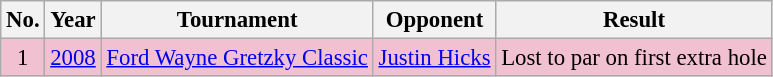<table class="wikitable" style="font-size:95%;">
<tr>
<th>No.</th>
<th>Year</th>
<th>Tournament</th>
<th>Opponent</th>
<th>Result</th>
</tr>
<tr style="background:#F2C1D1;">
<td align=center>1</td>
<td><a href='#'>2008</a></td>
<td><a href='#'>Ford Wayne Gretzky Classic</a></td>
<td> <a href='#'>Justin Hicks</a></td>
<td>Lost to par on first extra hole</td>
</tr>
</table>
